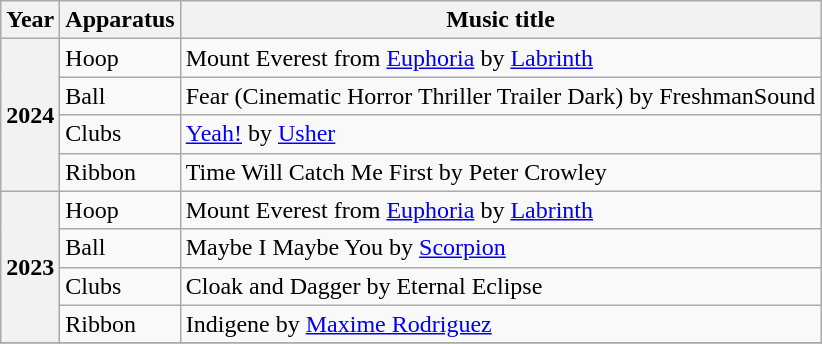<table class="wikitable plainrowheaders">
<tr>
<th scope=col>Year</th>
<th scope=col>Apparatus</th>
<th scope=col>Music title</th>
</tr>
<tr>
<th scope=row rowspan=4>2024</th>
<td>Hoop</td>
<td>Mount Everest from <a href='#'>Euphoria</a> by <a href='#'>Labrinth</a></td>
</tr>
<tr>
<td>Ball</td>
<td>Fear (Cinematic Horror Thriller Trailer Dark) by FreshmanSound</td>
</tr>
<tr>
<td>Clubs</td>
<td><a href='#'>Yeah!</a> by <a href='#'>Usher</a></td>
</tr>
<tr>
<td>Ribbon</td>
<td>Time Will Catch Me First by Peter Crowley</td>
</tr>
<tr>
<th scope=row rowspan=4>2023</th>
<td>Hoop</td>
<td>Mount Everest from <a href='#'>Euphoria</a> by <a href='#'>Labrinth</a></td>
</tr>
<tr>
<td>Ball</td>
<td>Maybe I Maybe You by <a href='#'>Scorpion</a></td>
</tr>
<tr>
<td>Clubs</td>
<td>Cloak and Dagger by Eternal Eclipse</td>
</tr>
<tr>
<td>Ribbon</td>
<td>Indigene by <a href='#'>Maxime Rodriguez</a></td>
</tr>
<tr>
</tr>
</table>
